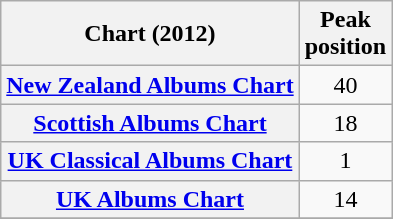<table class="wikitable sortable plainrowheaders">
<tr>
<th>Chart (2012)</th>
<th>Peak<br>position</th>
</tr>
<tr>
<th scope="row"><a href='#'>New Zealand Albums Chart</a></th>
<td style="text-align:center;">40</td>
</tr>
<tr>
<th scope="row"><a href='#'>Scottish Albums Chart</a></th>
<td style="text-align:center;">18</td>
</tr>
<tr>
<th scope="row"><a href='#'>UK Classical Albums Chart</a></th>
<td style="text-align:center;">1</td>
</tr>
<tr>
<th scope="row"><a href='#'>UK Albums Chart</a></th>
<td style="text-align:center;">14</td>
</tr>
<tr>
</tr>
</table>
